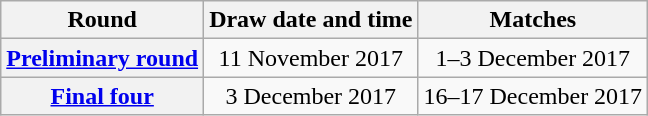<table class="wikitable" style="text-align:center">
<tr>
<th>Round</th>
<th>Draw date and time</th>
<th>Matches</th>
</tr>
<tr>
<th><a href='#'>Preliminary round</a></th>
<td>11 November 2017</td>
<td>1–3 December 2017</td>
</tr>
<tr>
<th><a href='#'>Final four</a></th>
<td>3 December 2017</td>
<td>16–17 December 2017</td>
</tr>
</table>
